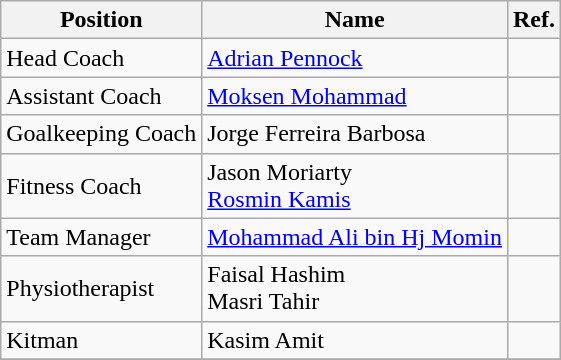<table class="wikitable">
<tr>
<th>Position</th>
<th>Name</th>
<th>Ref.</th>
</tr>
<tr>
<td>Head Coach</td>
<td> <a href='#'>Adrian Pennock</a></td>
<td></td>
</tr>
<tr>
<td>Assistant Coach</td>
<td> <a href='#'>Moksen Mohammad</a></td>
<td></td>
</tr>
<tr>
<td>Goalkeeping Coach</td>
<td> Jorge Ferreira Barbosa</td>
<td></td>
</tr>
<tr>
<td>Fitness Coach</td>
<td> Jason Moriarty <br>  <a href='#'>Rosmin Kamis</a></td>
<td></td>
</tr>
<tr>
<td>Team Manager</td>
<td> <a href='#'>Mohammad Ali bin Hj Momin</a></td>
<td></td>
</tr>
<tr>
<td>Physiotherapist</td>
<td> Faisal Hashim <br> Masri Tahir</td>
<td></td>
</tr>
<tr>
<td>Kitman</td>
<td> Kasim Amit</td>
<td></td>
</tr>
<tr>
</tr>
</table>
